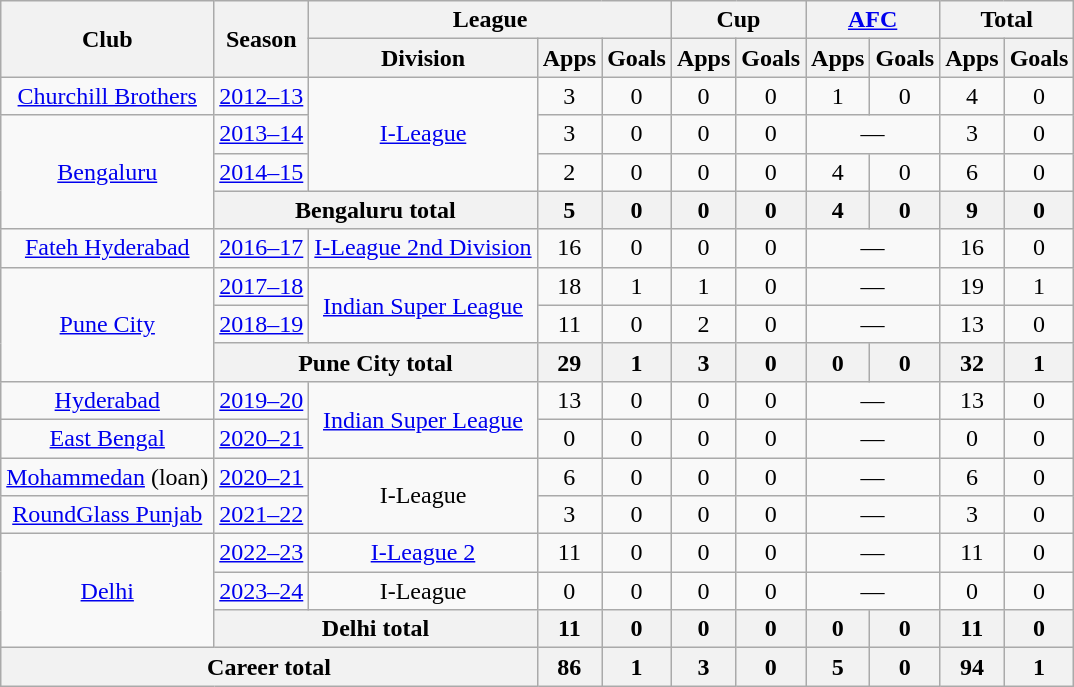<table class="wikitable" style="text-align: center;">
<tr>
<th rowspan="2">Club</th>
<th rowspan="2">Season</th>
<th colspan="3">League</th>
<th colspan="2">Cup</th>
<th colspan="2"><a href='#'>AFC</a></th>
<th colspan="2">Total</th>
</tr>
<tr>
<th>Division</th>
<th>Apps</th>
<th>Goals</th>
<th>Apps</th>
<th>Goals</th>
<th>Apps</th>
<th>Goals</th>
<th>Apps</th>
<th>Goals</th>
</tr>
<tr>
<td rowspan="1"><a href='#'>Churchill Brothers</a></td>
<td><a href='#'>2012–13</a></td>
<td rowspan="3"><a href='#'>I-League</a></td>
<td>3</td>
<td>0</td>
<td>0</td>
<td>0</td>
<td>1</td>
<td>0</td>
<td>4</td>
<td>0</td>
</tr>
<tr>
<td rowspan="3"><a href='#'>Bengaluru</a></td>
<td><a href='#'>2013–14</a></td>
<td>3</td>
<td>0</td>
<td>0</td>
<td>0</td>
<td colspan="2">—</td>
<td>3</td>
<td>0</td>
</tr>
<tr>
<td><a href='#'>2014–15</a></td>
<td>2</td>
<td>0</td>
<td>0</td>
<td>0</td>
<td>4</td>
<td>0</td>
<td>6</td>
<td>0</td>
</tr>
<tr>
<th colspan="2">Bengaluru total</th>
<th>5</th>
<th>0</th>
<th>0</th>
<th>0</th>
<th>4</th>
<th>0</th>
<th>9</th>
<th>0</th>
</tr>
<tr>
<td rowspan="1"><a href='#'>Fateh Hyderabad</a></td>
<td><a href='#'>2016–17</a></td>
<td rowspan="1"><a href='#'>I-League 2nd Division</a></td>
<td>16</td>
<td>0</td>
<td>0</td>
<td>0</td>
<td colspan="2">—</td>
<td>16</td>
<td>0</td>
</tr>
<tr>
<td rowspan="3"><a href='#'>Pune City</a></td>
<td><a href='#'>2017–18</a></td>
<td rowspan="2"><a href='#'>Indian Super League</a></td>
<td>18</td>
<td>1</td>
<td>1</td>
<td>0</td>
<td colspan="2">—</td>
<td>19</td>
<td>1</td>
</tr>
<tr>
<td><a href='#'>2018–19</a></td>
<td>11</td>
<td>0</td>
<td>2</td>
<td>0</td>
<td colspan="2">—</td>
<td>13</td>
<td>0</td>
</tr>
<tr>
<th colspan="2">Pune City total</th>
<th>29</th>
<th>1</th>
<th>3</th>
<th>0</th>
<th>0</th>
<th>0</th>
<th>32</th>
<th>1</th>
</tr>
<tr>
<td rowspan="1"><a href='#'>Hyderabad</a></td>
<td><a href='#'>2019–20</a></td>
<td rowspan="2"><a href='#'>Indian Super League</a></td>
<td>13</td>
<td>0</td>
<td>0</td>
<td>0</td>
<td colspan="2">—</td>
<td>13</td>
<td>0</td>
</tr>
<tr>
<td rowspan="1"><a href='#'>East Bengal</a></td>
<td><a href='#'>2020–21</a></td>
<td>0</td>
<td>0</td>
<td>0</td>
<td>0</td>
<td colspan="2">—</td>
<td>0</td>
<td>0</td>
</tr>
<tr>
<td rowspan="1"><a href='#'>Mohammedan</a> (loan)</td>
<td><a href='#'>2020–21</a></td>
<td rowspan="2">I-League</td>
<td>6</td>
<td>0</td>
<td>0</td>
<td>0</td>
<td colspan="2">—</td>
<td>6</td>
<td>0</td>
</tr>
<tr>
<td rowspan="1"><a href='#'>RoundGlass Punjab</a></td>
<td><a href='#'>2021–22</a></td>
<td>3</td>
<td>0</td>
<td>0</td>
<td>0</td>
<td colspan="2">—</td>
<td>3</td>
<td>0</td>
</tr>
<tr>
<td rowspan="3"><a href='#'>Delhi</a></td>
<td><a href='#'>2022–23</a></td>
<td rowspan="1"><a href='#'>I-League 2</a></td>
<td>11</td>
<td>0</td>
<td>0</td>
<td>0</td>
<td colspan="2">—</td>
<td>11</td>
<td>0</td>
</tr>
<tr>
<td><a href='#'>2023–24</a></td>
<td rowspan="1">I-League</td>
<td>0</td>
<td>0</td>
<td>0</td>
<td>0</td>
<td colspan="2">—</td>
<td>0</td>
<td>0</td>
</tr>
<tr>
<th colspan="2">Delhi total</th>
<th>11</th>
<th>0</th>
<th>0</th>
<th>0</th>
<th>0</th>
<th>0</th>
<th>11</th>
<th>0</th>
</tr>
<tr>
<th colspan="3">Career total</th>
<th>86</th>
<th>1</th>
<th>3</th>
<th>0</th>
<th>5</th>
<th>0</th>
<th>94</th>
<th>1</th>
</tr>
</table>
